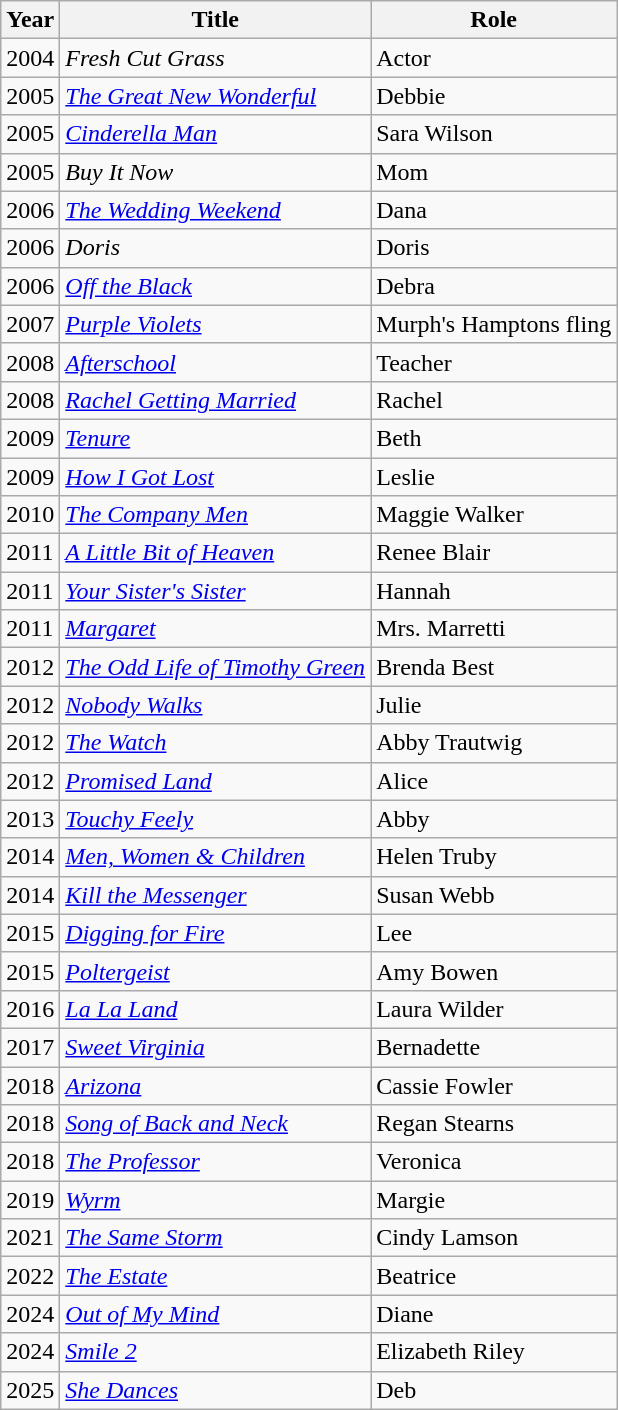<table class="wikitable sortable plainrowheaders">
<tr>
<th scope="col">Year</th>
<th scope="col">Title</th>
<th scope="col">Role</th>
</tr>
<tr>
<td>2004</td>
<td><em>Fresh Cut Grass</em></td>
<td>Actor</td>
</tr>
<tr>
<td>2005</td>
<td><em><a href='#'>The Great New Wonderful</a></em></td>
<td>Debbie</td>
</tr>
<tr>
<td>2005</td>
<td><em><a href='#'>Cinderella Man</a></em></td>
<td>Sara Wilson</td>
</tr>
<tr>
<td>2005</td>
<td><em>Buy It Now</em></td>
<td>Mom</td>
</tr>
<tr>
<td>2006</td>
<td><em><a href='#'>The Wedding Weekend</a></em></td>
<td>Dana</td>
</tr>
<tr>
<td>2006</td>
<td><em>Doris</em></td>
<td>Doris</td>
</tr>
<tr>
<td>2006</td>
<td><em><a href='#'>Off the Black</a></em></td>
<td>Debra</td>
</tr>
<tr>
<td>2007</td>
<td><em><a href='#'>Purple Violets</a></em></td>
<td>Murph's Hamptons fling</td>
</tr>
<tr>
<td>2008</td>
<td><em><a href='#'>Afterschool</a></em></td>
<td>Teacher</td>
</tr>
<tr>
<td>2008</td>
<td><em><a href='#'>Rachel Getting Married</a></em></td>
<td>Rachel</td>
</tr>
<tr>
<td>2009</td>
<td><em><a href='#'>Tenure</a></em></td>
<td>Beth</td>
</tr>
<tr>
<td>2009</td>
<td><em><a href='#'>How I Got Lost</a></em></td>
<td>Leslie</td>
</tr>
<tr>
<td>2010</td>
<td><em><a href='#'>The Company Men</a></em></td>
<td>Maggie Walker</td>
</tr>
<tr>
<td>2011</td>
<td><em><a href='#'>A Little Bit of Heaven</a></em></td>
<td>Renee Blair</td>
</tr>
<tr>
<td>2011</td>
<td><em><a href='#'>Your Sister's Sister</a></em></td>
<td>Hannah</td>
</tr>
<tr>
<td>2011</td>
<td><em><a href='#'>Margaret</a></em></td>
<td>Mrs. Marretti</td>
</tr>
<tr>
<td>2012</td>
<td><em><a href='#'>The Odd Life of Timothy Green</a></em></td>
<td>Brenda Best</td>
</tr>
<tr>
<td>2012</td>
<td><em><a href='#'>Nobody Walks</a></em></td>
<td>Julie</td>
</tr>
<tr>
<td>2012</td>
<td><em><a href='#'>The Watch</a></em></td>
<td>Abby Trautwig</td>
</tr>
<tr>
<td>2012</td>
<td><em><a href='#'>Promised Land</a></em></td>
<td>Alice</td>
</tr>
<tr>
<td>2013</td>
<td><em><a href='#'>Touchy Feely</a></em></td>
<td>Abby</td>
</tr>
<tr>
<td>2014</td>
<td><em><a href='#'>Men, Women & Children</a></em></td>
<td>Helen Truby</td>
</tr>
<tr>
<td>2014</td>
<td><em><a href='#'>Kill the Messenger</a></em></td>
<td>Susan Webb</td>
</tr>
<tr>
<td>2015</td>
<td><em><a href='#'>Digging for Fire</a></em></td>
<td>Lee</td>
</tr>
<tr>
<td>2015</td>
<td><em><a href='#'>Poltergeist</a></em></td>
<td>Amy Bowen</td>
</tr>
<tr>
<td>2016</td>
<td><em><a href='#'>La La Land</a></em></td>
<td>Laura Wilder</td>
</tr>
<tr>
<td>2017</td>
<td><em><a href='#'>Sweet Virginia</a></em></td>
<td>Bernadette</td>
</tr>
<tr>
<td>2018</td>
<td><em><a href='#'>Arizona</a></em></td>
<td>Cassie Fowler</td>
</tr>
<tr>
<td>2018</td>
<td><em><a href='#'>Song of Back and Neck</a></em></td>
<td>Regan Stearns</td>
</tr>
<tr>
<td>2018</td>
<td><em><a href='#'>The Professor</a></em></td>
<td>Veronica</td>
</tr>
<tr>
<td>2019</td>
<td><em><a href='#'>Wyrm</a></em></td>
<td>Margie</td>
</tr>
<tr>
<td>2021</td>
<td><em><a href='#'>The Same Storm</a></em></td>
<td>Cindy Lamson</td>
</tr>
<tr>
<td>2022</td>
<td><em><a href='#'>The Estate</a></em></td>
<td>Beatrice</td>
</tr>
<tr>
<td>2024</td>
<td><em><a href='#'>Out of My Mind</a></em></td>
<td>Diane</td>
</tr>
<tr>
<td>2024</td>
<td><em><a href='#'>Smile 2</a></em></td>
<td>Elizabeth Riley</td>
</tr>
<tr>
<td>2025</td>
<td><em><a href='#'>She Dances</a></em></td>
<td>Deb</td>
</tr>
</table>
